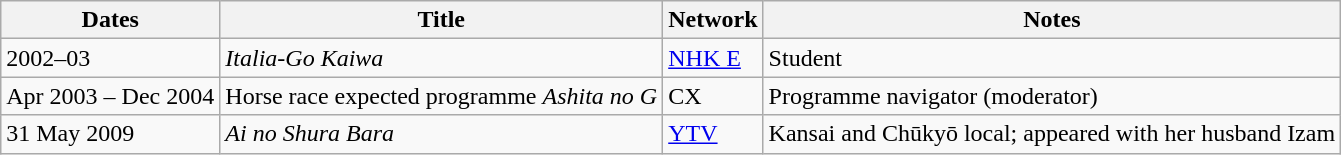<table class="wikitable">
<tr>
<th>Dates</th>
<th>Title</th>
<th>Network</th>
<th>Notes</th>
</tr>
<tr>
<td>2002–03</td>
<td><em>Italia-Go Kaiwa</em></td>
<td><a href='#'>NHK E</a></td>
<td>Student</td>
</tr>
<tr>
<td>Apr 2003 – Dec 2004</td>
<td>Horse race expected programme <em>Ashita no G</em></td>
<td>CX</td>
<td>Programme navigator (moderator)</td>
</tr>
<tr>
<td>31 May 2009</td>
<td><em>Ai no Shura Bara</em></td>
<td><a href='#'>YTV</a></td>
<td>Kansai and Chūkyō local; appeared with her husband Izam</td>
</tr>
</table>
